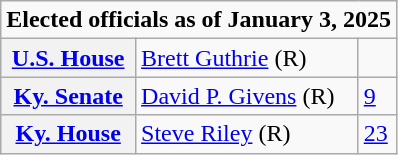<table class=wikitable>
<tr>
<td colspan="3"><strong>Elected officials as of January 3, 2025</strong></td>
</tr>
<tr>
<th scope=row><a href='#'>U.S. House</a></th>
<td><a href='#'>Brett Guthrie</a> (R)</td>
<td></td>
</tr>
<tr>
<th scope=row><a href='#'>Ky. Senate</a></th>
<td><a href='#'>David P. Givens</a> (R)</td>
<td><a href='#'>9</a></td>
</tr>
<tr>
<th scope=row><a href='#'>Ky. House</a></th>
<td><a href='#'>Steve Riley</a> (R)</td>
<td><a href='#'>23</a></td>
</tr>
</table>
